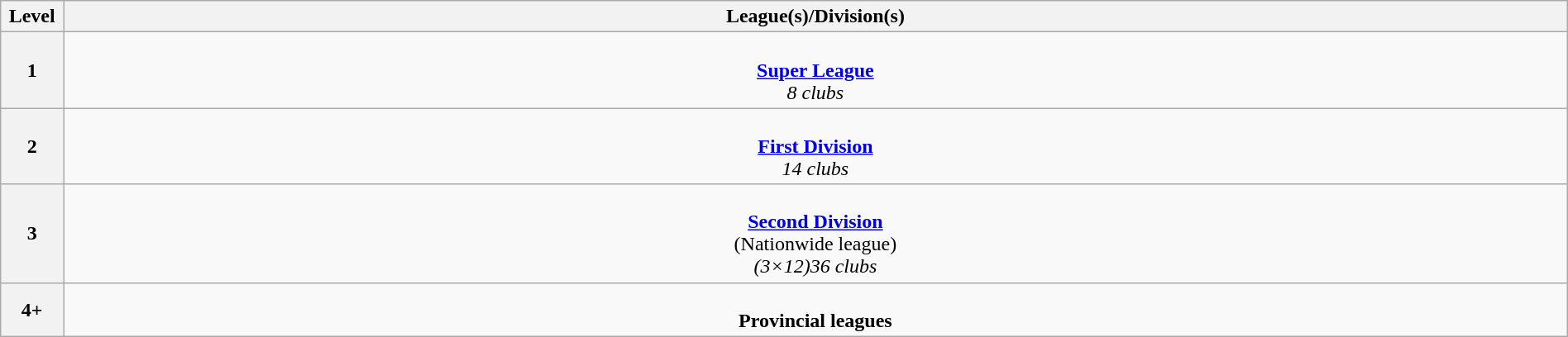<table class="wikitable" style="text-align:center" width="100%">
<tr ---->
<th colspan="1" width="4%">Level</th>
<th colspan="12" width="96%">League(s)/Division(s)</th>
</tr>
<tr ---->
<th colspan="1" width="4%">1</th>
<td colspan="12" width="96%" align="center"><br><strong><a href='#'>Super League</a></strong><br>
<em>8 clubs</em></td>
</tr>
<tr ---->
<th colspan="1" width="4%">2</th>
<td colspan="12" width="96%" align="center"><br><strong><a href='#'>First Division</a></strong><br>
<em>14 clubs</em></td>
</tr>
<tr ---->
<th colspan="1" width="4%">3</th>
<td colspan="12" width="96%" align="center"><br><strong><a href='#'>Second Division</a></strong><br>
(Nationwide league)<br>
<em>(3×12)36 clubs</em></td>
</tr>
<tr ---->
<th colspan="1" width="4%">4+</th>
<td colspan="12" width="96%" align="center"><br><strong>Provincial leagues</strong><br></td>
</tr>
</table>
